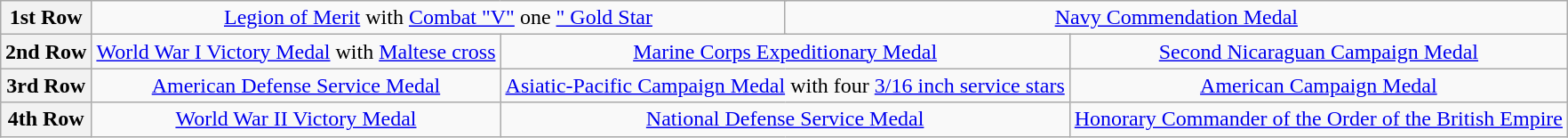<table class="wikitable" style="margin:1em auto; text-align:center;">
<tr>
<th>1st Row</th>
<td colspan="7"><a href='#'>Legion of Merit</a> with <a href='#'>Combat "V"</a> one <a href='#'>" Gold Star</a></td>
<td colspan="6"><a href='#'>Navy Commendation Medal</a></td>
</tr>
<tr>
<th>2nd Row</th>
<td colspan="4"><a href='#'>World War I Victory Medal</a> with <a href='#'>Maltese cross</a></td>
<td colspan="4"><a href='#'>Marine Corps Expeditionary Medal</a></td>
<td colspan="4"><a href='#'>Second Nicaraguan Campaign Medal</a></td>
</tr>
<tr>
<th>3rd Row</th>
<td colspan="4"><a href='#'>American Defense Service Medal</a></td>
<td colspan="4"><a href='#'>Asiatic-Pacific Campaign Medal</a> with four <a href='#'>3/16 inch service stars</a></td>
<td colspan="4"><a href='#'>American Campaign Medal</a></td>
</tr>
<tr>
<th>4th Row</th>
<td colspan="4"><a href='#'>World War II Victory Medal</a></td>
<td colspan="4"><a href='#'>National Defense Service Medal</a></td>
<td colspan="4"><a href='#'>Honorary Commander of the Order of the British Empire</a></td>
</tr>
</table>
